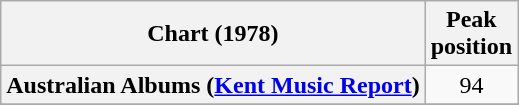<table class="wikitable sortable plainrowheaders">
<tr>
<th scope="col">Chart (1978)</th>
<th scope="col">Peak<br>position</th>
</tr>
<tr>
<th scope="row">Australian Albums (<a href='#'>Kent Music Report</a>)</th>
<td style="text-align:center;">94</td>
</tr>
<tr>
</tr>
<tr>
</tr>
</table>
